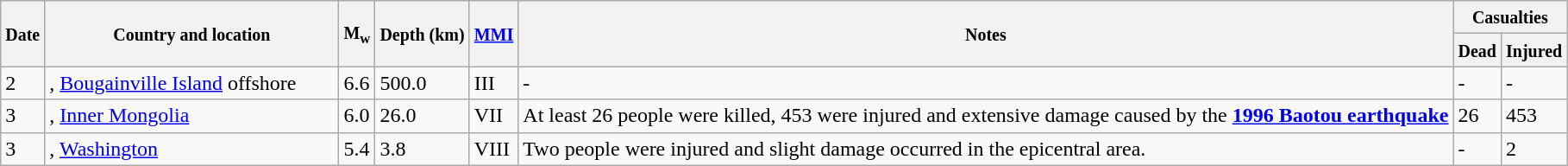<table class="wikitable sortable" style="border:1px black; margin-left:1em;">
<tr>
<th rowspan="2"><small>Date</small></th>
<th rowspan="2" style="width: 220px"><small>Country and location</small></th>
<th rowspan="2"><small>M<sub>w</sub></small></th>
<th rowspan="2"><small>Depth (km)</small></th>
<th rowspan="2"><small><a href='#'>MMI</a></small></th>
<th rowspan="2" class="unsortable"><small>Notes</small></th>
<th colspan="2"><small>Casualties</small></th>
</tr>
<tr>
<th><small>Dead</small></th>
<th><small>Injured</small></th>
</tr>
<tr>
<td>2</td>
<td>, <a href='#'>Bougainville Island</a> offshore</td>
<td>6.6</td>
<td>500.0</td>
<td>III</td>
<td>-</td>
<td>-</td>
<td>-</td>
</tr>
<tr>
<td>3</td>
<td>, <a href='#'>Inner Mongolia</a></td>
<td>6.0</td>
<td>26.0</td>
<td>VII</td>
<td>At least 26 people were killed, 453 were injured and extensive damage caused by the <strong><a href='#'>1996 Baotou earthquake</a></strong></td>
<td>26</td>
<td>453</td>
</tr>
<tr>
<td>3</td>
<td>, <a href='#'>Washington</a></td>
<td>5.4</td>
<td>3.8</td>
<td>VIII</td>
<td>Two people were injured and slight damage occurred in the epicentral area.</td>
<td>-</td>
<td>2</td>
</tr>
<tr>
</tr>
</table>
